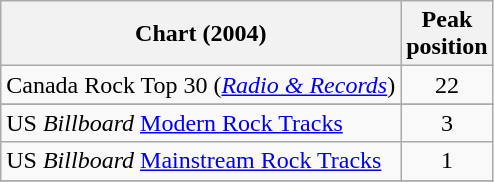<table class="wikitable">
<tr>
<th>Chart (2004)</th>
<th>Peak<br>position</th>
</tr>
<tr>
<td>Canada Rock Top 30 (<em><a href='#'>Radio & Records</a></em>)</td>
<td align="center">22</td>
</tr>
<tr>
</tr>
<tr>
<td>US <em>Billboard</em> <a href='#'>Modern Rock Tracks</a></td>
<td align="center">3</td>
</tr>
<tr>
<td>US <em>Billboard</em> <a href='#'>Mainstream Rock Tracks</a></td>
<td align="center">1</td>
</tr>
<tr>
</tr>
</table>
